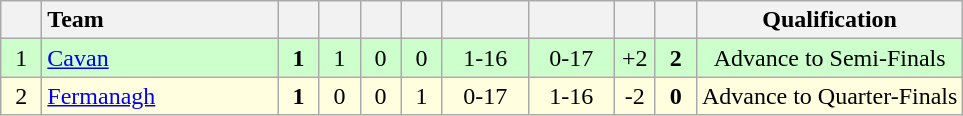<table class="wikitable" style="text-align:center">
<tr>
<th width=20></th>
<th width=150 style="text-align:left;">Team</th>
<th width=20></th>
<th width=20></th>
<th width=20></th>
<th width=20></th>
<th width=50></th>
<th width=50></th>
<th width=20></th>
<th width=20></th>
<th>Qualification</th>
</tr>
<tr style="background:#ccffcc">
<td>1</td>
<td align=left> <a href='#'>Cavan</a></td>
<td><strong>1</strong></td>
<td>1</td>
<td>0</td>
<td>0</td>
<td>1-16</td>
<td>0-17</td>
<td>+2</td>
<td><strong>2</strong></td>
<td>Advance to Semi-Finals</td>
</tr>
<tr style="background:#FFFFE0">
<td>2</td>
<td align="left"> <a href='#'>Fermanagh</a></td>
<td><strong>1</strong></td>
<td>0</td>
<td>0</td>
<td>1</td>
<td>0-17</td>
<td>1-16</td>
<td>-2</td>
<td><strong>0</strong></td>
<td>Advance to Quarter-Finals</td>
</tr>
</table>
